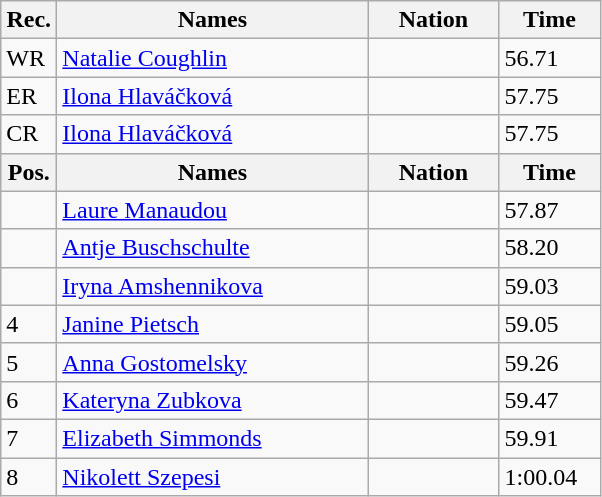<table class=wikitable>
<tr>
<th width="30">Rec.</th>
<th width="200">Names</th>
<th width="80">Nation</th>
<th width="60">Time</th>
</tr>
<tr>
<td>WR</td>
<td><a href='#'>Natalie Coughlin</a></td>
<td></td>
<td>56.71</td>
</tr>
<tr>
<td>ER</td>
<td><a href='#'>Ilona Hlaváčková</a></td>
<td></td>
<td>57.75</td>
</tr>
<tr>
<td>CR</td>
<td><a href='#'>Ilona Hlaváčková</a></td>
<td></td>
<td>57.75</td>
</tr>
<tr>
<th>Pos.</th>
<th>Names</th>
<th>Nation</th>
<th>Time</th>
</tr>
<tr>
<td></td>
<td><a href='#'>Laure Manaudou</a></td>
<td></td>
<td>57.87</td>
</tr>
<tr>
<td></td>
<td><a href='#'>Antje Buschschulte</a></td>
<td></td>
<td>58.20</td>
</tr>
<tr>
<td></td>
<td><a href='#'>Iryna Amshennikova</a></td>
<td></td>
<td>59.03</td>
</tr>
<tr>
<td>4</td>
<td><a href='#'>Janine Pietsch</a></td>
<td></td>
<td>59.05</td>
</tr>
<tr>
<td>5</td>
<td><a href='#'>Anna Gostomelsky</a></td>
<td></td>
<td>59.26</td>
</tr>
<tr>
<td>6</td>
<td><a href='#'>Kateryna Zubkova</a></td>
<td></td>
<td>59.47</td>
</tr>
<tr>
<td>7</td>
<td><a href='#'>Elizabeth Simmonds</a></td>
<td></td>
<td>59.91</td>
</tr>
<tr>
<td>8</td>
<td><a href='#'>Nikolett Szepesi</a></td>
<td></td>
<td>1:00.04</td>
</tr>
</table>
